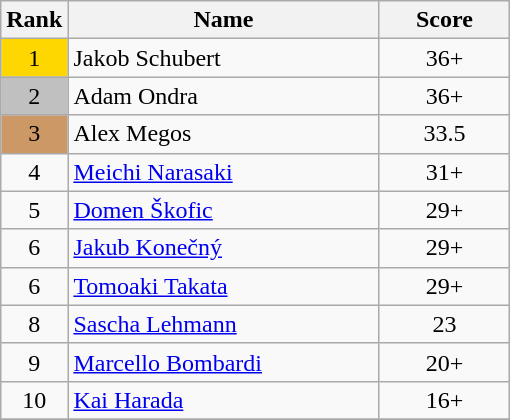<table class="wikitable">
<tr>
<th>Rank</th>
<th width = "200">Name</th>
<th width = "80">Score</th>
</tr>
<tr>
<td align="center" style="background: gold">1</td>
<td> Jakob Schubert</td>
<td align="center">36+</td>
</tr>
<tr>
<td align="center" style="background: silver">2</td>
<td> Adam Ondra</td>
<td align="center">36+</td>
</tr>
<tr>
<td align="center" style="background: #cc9966">3</td>
<td> Alex Megos</td>
<td align="center">33.5</td>
</tr>
<tr>
<td align="center">4</td>
<td> <a href='#'>Meichi Narasaki</a></td>
<td align="center">31+</td>
</tr>
<tr>
<td align="center">5</td>
<td> <a href='#'>Domen Škofic</a></td>
<td align="center">29+</td>
</tr>
<tr>
<td align="center">6</td>
<td> <a href='#'>Jakub Konečný</a></td>
<td align="center">29+</td>
</tr>
<tr>
<td align="center">6</td>
<td> <a href='#'>Tomoaki Takata</a></td>
<td align="center">29+</td>
</tr>
<tr>
<td align="center">8</td>
<td> <a href='#'>Sascha Lehmann</a></td>
<td align="center">23</td>
</tr>
<tr>
<td align="center">9</td>
<td> <a href='#'>Marcello Bombardi</a></td>
<td align="center">20+</td>
</tr>
<tr>
<td align="center">10</td>
<td> <a href='#'>Kai Harada</a></td>
<td align="center">16+</td>
</tr>
<tr>
</tr>
</table>
